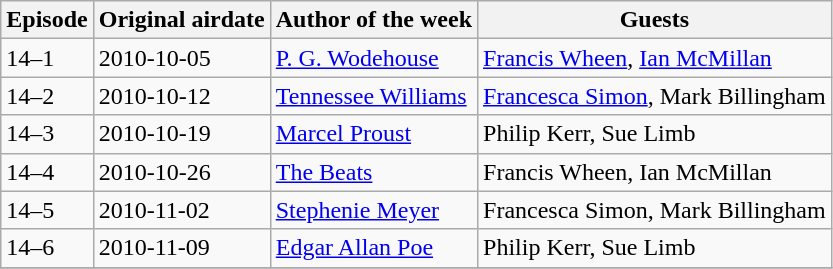<table class="wikitable">
<tr>
<th>Episode</th>
<th>Original airdate</th>
<th>Author of the week</th>
<th>Guests</th>
</tr>
<tr>
<td>14–1</td>
<td>2010-10-05</td>
<td><a href='#'>P. G. Wodehouse</a></td>
<td><a href='#'>Francis Wheen</a>, <a href='#'>Ian McMillan</a></td>
</tr>
<tr>
<td>14–2</td>
<td>2010-10-12</td>
<td><a href='#'>Tennessee Williams</a></td>
<td><a href='#'>Francesca Simon</a>, Mark Billingham</td>
</tr>
<tr>
<td>14–3</td>
<td>2010-10-19</td>
<td><a href='#'>Marcel Proust</a></td>
<td>Philip Kerr, Sue Limb</td>
</tr>
<tr>
<td>14–4</td>
<td>2010-10-26</td>
<td><a href='#'>The Beats</a></td>
<td>Francis Wheen, Ian McMillan</td>
</tr>
<tr>
<td>14–5</td>
<td>2010-11-02</td>
<td><a href='#'>Stephenie Meyer</a></td>
<td>Francesca Simon, Mark Billingham</td>
</tr>
<tr>
<td>14–6</td>
<td>2010-11-09</td>
<td><a href='#'>Edgar Allan Poe</a></td>
<td>Philip Kerr, Sue Limb</td>
</tr>
<tr>
</tr>
</table>
